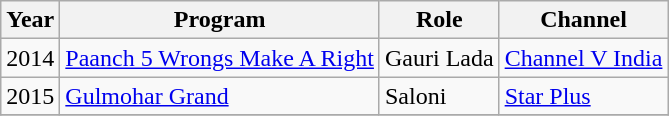<table class="wikitable sortable">
<tr>
<th>Year</th>
<th>Program</th>
<th>Role</th>
<th>Channel</th>
</tr>
<tr>
<td>2014</td>
<td><a href='#'>Paanch 5 Wrongs Make A Right</a></td>
<td>Gauri Lada</td>
<td><a href='#'>Channel V India</a></td>
</tr>
<tr>
<td>2015</td>
<td><a href='#'>Gulmohar Grand</a></td>
<td>Saloni</td>
<td><a href='#'>Star Plus</a></td>
</tr>
<tr>
</tr>
</table>
